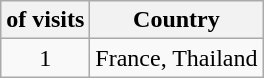<table class=wikitable>
<tr>
<th> of visits</th>
<th>Country</th>
</tr>
<tr>
<td style="text-align:center">1</td>
<td>France, Thailand</td>
</tr>
</table>
